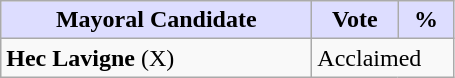<table class="wikitable">
<tr>
<th style="background:#ddf; width:200px;">Mayoral Candidate</th>
<th style="background:#ddf; width:50px;">Vote</th>
<th style="background:#ddf; width:30px;">%</th>
</tr>
<tr>
<td><strong>Hec Lavigne</strong> (X)</td>
<td colspan="2">Acclaimed</td>
</tr>
</table>
